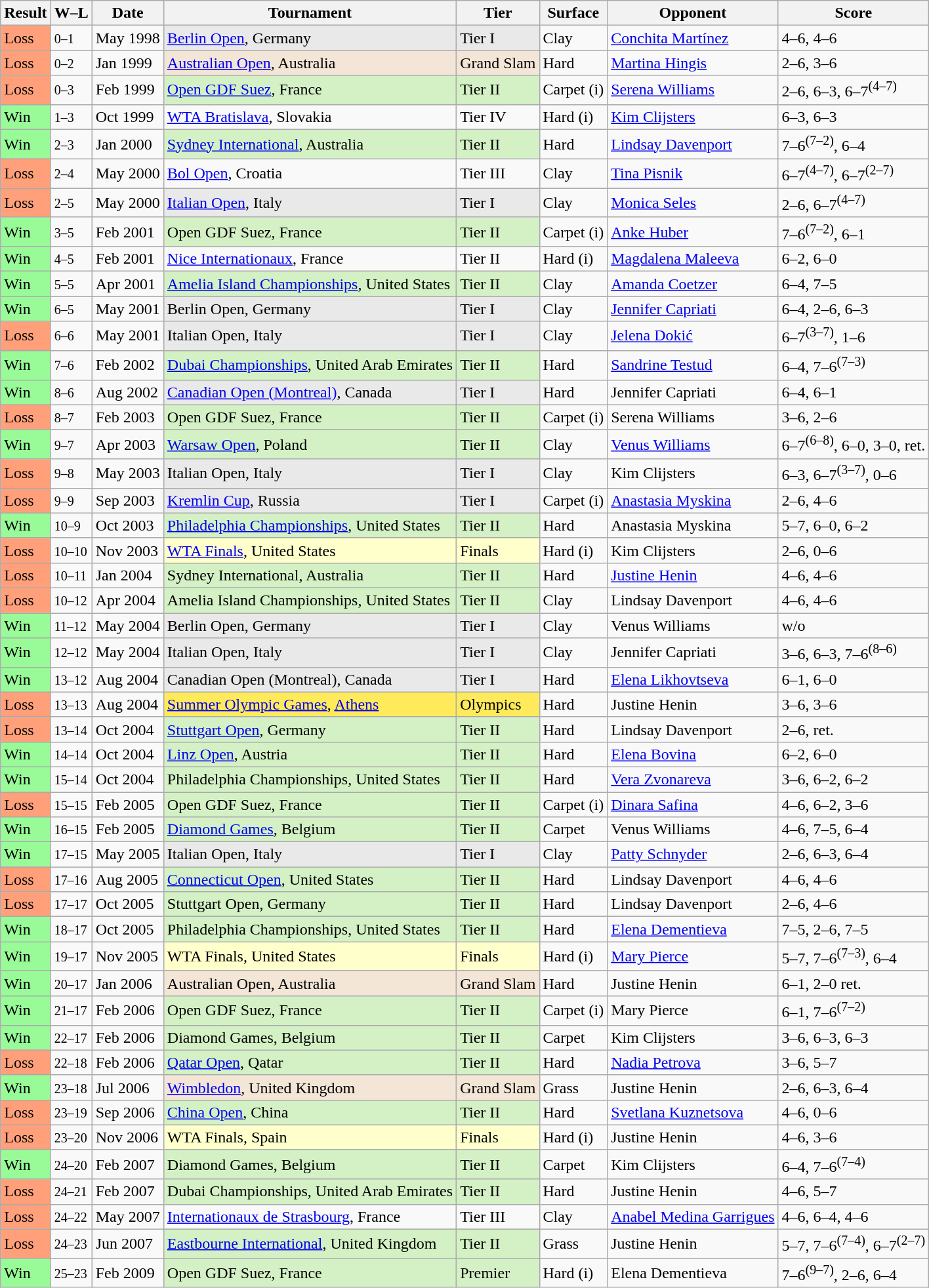<table class="sortable wikitable">
<tr>
<th>Result</th>
<th class="unsortable">W–L</th>
<th>Date</th>
<th>Tournament</th>
<th>Tier</th>
<th>Surface</th>
<th>Opponent</th>
<th class="unsortable">Score</th>
</tr>
<tr>
<td style="background:#ffa07a;">Loss</td>
<td><small>0–1</small></td>
<td>May 1998</td>
<td style="background:#e9e9e9;"><a href='#'>Berlin Open</a>, Germany</td>
<td style="background:#e9e9e9;">Tier I</td>
<td>Clay</td>
<td> <a href='#'>Conchita Martínez</a></td>
<td>4–6, 4–6</td>
</tr>
<tr>
<td style="background:#ffa07a;">Loss</td>
<td><small>0–2</small></td>
<td>Jan 1999</td>
<td bgcolor="f3e6d7"><a href='#'>Australian Open</a>, Australia</td>
<td bgcolor="f3e6d7">Grand Slam</td>
<td>Hard</td>
<td> <a href='#'>Martina Hingis</a></td>
<td>2–6, 3–6</td>
</tr>
<tr>
<td style="background:#ffa07a;">Loss</td>
<td><small>0–3</small></td>
<td>Feb 1999</td>
<td style="background:#d4f1c5;"><a href='#'>Open GDF Suez</a>, France</td>
<td style="background:#d4f1c5;">Tier II</td>
<td>Carpet (i)</td>
<td> <a href='#'>Serena Williams</a></td>
<td>2–6, 6–3, 6–7<sup>(4–7)</sup></td>
</tr>
<tr>
<td style="background:#98fb98;">Win</td>
<td><small>1–3</small></td>
<td>Oct 1999</td>
<td><a href='#'>WTA Bratislava</a>, Slovakia</td>
<td>Tier IV</td>
<td>Hard (i)</td>
<td> <a href='#'>Kim Clijsters</a></td>
<td>6–3, 6–3</td>
</tr>
<tr>
<td style="background:#98fb98;">Win</td>
<td><small>2–3</small></td>
<td>Jan 2000</td>
<td style="background:#d4f1c5;"><a href='#'>Sydney International</a>, Australia</td>
<td style="background:#d4f1c5;">Tier II</td>
<td>Hard</td>
<td> <a href='#'>Lindsay Davenport</a></td>
<td>7–6<sup>(7–2)</sup>, 6–4</td>
</tr>
<tr>
<td style="background:#ffa07a;">Loss</td>
<td><small>2–4</small></td>
<td>May 2000</td>
<td><a href='#'>Bol Open</a>, Croatia</td>
<td>Tier III</td>
<td>Clay</td>
<td> <a href='#'>Tina Pisnik</a></td>
<td>6–7<sup>(4–7)</sup>, 6–7<sup>(2–7)</sup></td>
</tr>
<tr>
<td style="background:#ffa07a;">Loss</td>
<td><small>2–5</small></td>
<td>May 2000</td>
<td style="background:#e9e9e9;"><a href='#'>Italian Open</a>, Italy</td>
<td style="background:#e9e9e9;">Tier I</td>
<td>Clay</td>
<td> <a href='#'>Monica Seles</a></td>
<td>2–6, 6–7<sup>(4–7)</sup></td>
</tr>
<tr>
<td style="background:#98fb98;">Win</td>
<td><small>3–5</small></td>
<td>Feb 2001</td>
<td style="background:#d4f1c5;">Open GDF Suez, France</td>
<td style="background:#d4f1c5;">Tier II</td>
<td>Carpet (i)</td>
<td> <a href='#'>Anke Huber</a></td>
<td>7–6<sup>(7–2)</sup>, 6–1</td>
</tr>
<tr>
<td style="background:#98fb98;">Win</td>
<td><small>4–5</small></td>
<td>Feb 2001</td>
<td><a href='#'>Nice Internationaux</a>, France</td>
<td>Tier II</td>
<td>Hard (i)</td>
<td> <a href='#'>Magdalena Maleeva</a></td>
<td>6–2, 6–0</td>
</tr>
<tr>
<td style="background:#98fb98;">Win</td>
<td><small>5–5</small></td>
<td>Apr 2001</td>
<td style="background:#d4f1c5;"><a href='#'>Amelia Island Championships</a>, United States</td>
<td style="background:#d4f1c5;">Tier II</td>
<td>Clay</td>
<td> <a href='#'>Amanda Coetzer</a></td>
<td>6–4, 7–5</td>
</tr>
<tr>
<td style="background:#98fb98;">Win</td>
<td><small>6–5</small></td>
<td>May 2001</td>
<td style="background:#e9e9e9;">Berlin Open, Germany</td>
<td style="background:#e9e9e9;">Tier I</td>
<td>Clay</td>
<td> <a href='#'>Jennifer Capriati</a></td>
<td>6–4, 2–6, 6–3</td>
</tr>
<tr>
<td style="background:#ffa07a;">Loss</td>
<td><small>6–6</small></td>
<td>May 2001</td>
<td style="background:#e9e9e9;">Italian Open, Italy</td>
<td style="background:#e9e9e9;">Tier I</td>
<td>Clay</td>
<td> <a href='#'>Jelena Dokić</a></td>
<td>6–7<sup>(3–7)</sup>, 1–6</td>
</tr>
<tr>
<td style="background:#98fb98;">Win</td>
<td><small>7–6</small></td>
<td>Feb 2002</td>
<td style="background:#d4f1c5;"><a href='#'>Dubai Championships</a>, United Arab Emirates</td>
<td style="background:#d4f1c5;">Tier II</td>
<td>Hard</td>
<td> <a href='#'>Sandrine Testud</a></td>
<td>6–4, 7–6<sup>(7–3)</sup></td>
</tr>
<tr>
<td style="background:#98fb98;">Win</td>
<td><small>8–6</small></td>
<td>Aug 2002</td>
<td style="background:#e9e9e9;"><a href='#'>Canadian Open (Montreal)</a>, Canada</td>
<td style="background:#e9e9e9;">Tier I</td>
<td>Hard</td>
<td> Jennifer Capriati</td>
<td>6–4, 6–1</td>
</tr>
<tr>
<td style="background:#ffa07a;">Loss</td>
<td><small>8–7</small></td>
<td>Feb 2003</td>
<td style="background:#d4f1c5;">Open GDF Suez, France</td>
<td style="background:#d4f1c5;">Tier II</td>
<td>Carpet (i)</td>
<td> Serena Williams</td>
<td>3–6, 2–6</td>
</tr>
<tr>
<td style="background:#98fb98;">Win</td>
<td><small>9–7</small></td>
<td>Apr 2003</td>
<td style="background:#d4f1c5;"><a href='#'>Warsaw Open</a>, Poland</td>
<td style="background:#d4f1c5;">Tier II</td>
<td>Clay</td>
<td> <a href='#'>Venus Williams</a></td>
<td>6–7<sup>(6–8)</sup>, 6–0, 3–0, ret.</td>
</tr>
<tr>
<td style="background:#ffa07a;">Loss</td>
<td><small>9–8</small></td>
<td>May 2003</td>
<td style="background:#e9e9e9;">Italian Open, Italy</td>
<td style="background:#e9e9e9;">Tier I</td>
<td>Clay</td>
<td> Kim Clijsters</td>
<td>6–3, 6–7<sup>(3–7)</sup>, 0–6</td>
</tr>
<tr>
<td style="background:#ffa07a;">Loss</td>
<td><small>9–9</small></td>
<td>Sep 2003</td>
<td style="background:#e9e9e9;"><a href='#'>Kremlin Cup</a>, Russia</td>
<td style="background:#e9e9e9;">Tier I</td>
<td>Carpet (i)</td>
<td> <a href='#'>Anastasia Myskina</a></td>
<td>2–6, 4–6</td>
</tr>
<tr>
<td style="background:#98fb98;">Win</td>
<td><small>10–9</small></td>
<td>Oct 2003</td>
<td style="background:#d4f1c5;"><a href='#'>Philadelphia Championships</a>, United States</td>
<td style="background:#d4f1c5;">Tier II</td>
<td>Hard</td>
<td> Anastasia Myskina</td>
<td>5–7, 6–0, 6–2</td>
</tr>
<tr>
<td style="background:#ffa07a;">Loss</td>
<td><small>10–10</small></td>
<td>Nov 2003</td>
<td bgcolor="ffffcc"><a href='#'>WTA Finals</a>, United States</td>
<td bgcolor="ffffcc">Finals</td>
<td>Hard (i)</td>
<td> Kim Clijsters</td>
<td>2–6, 0–6</td>
</tr>
<tr>
<td style="background:#ffa07a;">Loss</td>
<td><small>10–11</small></td>
<td>Jan 2004</td>
<td style="background:#d4f1c5;">Sydney International, Australia</td>
<td style="background:#d4f1c5;">Tier II</td>
<td>Hard</td>
<td> <a href='#'>Justine Henin</a></td>
<td>4–6, 4–6</td>
</tr>
<tr>
<td style="background:#ffa07a;">Loss</td>
<td><small>10–12</small></td>
<td>Apr 2004</td>
<td style="background:#d4f1c5;">Amelia Island Championships, United States</td>
<td style="background:#d4f1c5;">Tier II</td>
<td>Clay</td>
<td> Lindsay Davenport</td>
<td>4–6, 4–6</td>
</tr>
<tr>
<td style="background:#98fb98;">Win</td>
<td><small>11–12</small></td>
<td>May 2004</td>
<td style="background:#e9e9e9;">Berlin Open, Germany</td>
<td style="background:#e9e9e9;">Tier I</td>
<td>Clay</td>
<td> Venus Williams</td>
<td>w/o</td>
</tr>
<tr>
<td style="background:#98fb98;">Win</td>
<td><small>12–12</small></td>
<td>May 2004</td>
<td style="background:#e9e9e9;">Italian Open, Italy</td>
<td style="background:#e9e9e9;">Tier I</td>
<td>Clay</td>
<td> Jennifer Capriati</td>
<td>3–6, 6–3, 7–6<sup>(8–6)</sup></td>
</tr>
<tr>
<td style="background:#98fb98;">Win</td>
<td><small>13–12</small></td>
<td>Aug 2004</td>
<td style="background:#e9e9e9;">Canadian Open (Montreal), Canada</td>
<td style="background:#e9e9e9;">Tier I</td>
<td>Hard</td>
<td> <a href='#'>Elena Likhovtseva</a></td>
<td>6–1, 6–0</td>
</tr>
<tr>
<td style="background:#ffa07a;">Loss</td>
<td><small>13–13</small></td>
<td>Aug 2004</td>
<td bgcolor="FFEA5C"><a href='#'>Summer Olympic Games</a>, <a href='#'>Athens</a></td>
<td bgcolor="FFEA5C">Olympics</td>
<td>Hard</td>
<td> Justine Henin</td>
<td>3–6, 3–6</td>
</tr>
<tr>
<td style="background:#ffa07a;">Loss</td>
<td><small>13–14</small></td>
<td>Oct 2004</td>
<td style="background:#d4f1c5;"><a href='#'>Stuttgart Open</a>, Germany</td>
<td style="background:#d4f1c5;">Tier II</td>
<td>Hard</td>
<td> Lindsay Davenport</td>
<td>2–6, ret.</td>
</tr>
<tr>
<td style="background:#98fb98;">Win</td>
<td><small>14–14</small></td>
<td>Oct 2004</td>
<td style="background:#d4f1c5;"><a href='#'>Linz Open</a>, Austria</td>
<td style="background:#d4f1c5;">Tier II</td>
<td>Hard</td>
<td> <a href='#'>Elena Bovina</a></td>
<td>6–2, 6–0</td>
</tr>
<tr>
<td style="background:#98fb98;">Win</td>
<td><small>15–14</small></td>
<td>Oct 2004</td>
<td style="background:#d4f1c5;">Philadelphia Championships, United States</td>
<td style="background:#d4f1c5;">Tier II</td>
<td>Hard</td>
<td> <a href='#'>Vera Zvonareva</a></td>
<td>3–6, 6–2, 6–2</td>
</tr>
<tr>
<td style="background:#ffa07a;">Loss</td>
<td><small>15–15</small></td>
<td>Feb 2005</td>
<td style="background:#d4f1c5;">Open GDF Suez, France</td>
<td style="background:#d4f1c5;">Tier II</td>
<td>Carpet (i)</td>
<td> <a href='#'>Dinara Safina</a></td>
<td>4–6, 6–2, 3–6</td>
</tr>
<tr>
<td style="background:#98fb98;">Win</td>
<td><small>16–15</small></td>
<td>Feb 2005</td>
<td style="background:#d4f1c5;"><a href='#'>Diamond Games</a>, Belgium</td>
<td style="background:#d4f1c5;">Tier II</td>
<td>Carpet</td>
<td> Venus Williams</td>
<td>4–6, 7–5, 6–4</td>
</tr>
<tr>
<td style="background:#98fb98;">Win</td>
<td><small>17–15</small></td>
<td>May 2005</td>
<td style="background:#e9e9e9;">Italian Open, Italy</td>
<td style="background:#e9e9e9;">Tier I</td>
<td>Clay</td>
<td> <a href='#'>Patty Schnyder</a></td>
<td>2–6, 6–3, 6–4</td>
</tr>
<tr>
<td style="background:#ffa07a;">Loss</td>
<td><small>17–16</small></td>
<td>Aug 2005</td>
<td style="background:#d4f1c5;"><a href='#'>Connecticut Open</a>, United States</td>
<td style="background:#d4f1c5;">Tier II</td>
<td>Hard</td>
<td> Lindsay Davenport</td>
<td>4–6, 4–6</td>
</tr>
<tr>
<td style="background:#ffa07a;">Loss</td>
<td><small>17–17</small></td>
<td>Oct 2005</td>
<td style="background:#d4f1c5;">Stuttgart Open, Germany</td>
<td style="background:#d4f1c5;">Tier II</td>
<td>Hard</td>
<td> Lindsay Davenport</td>
<td>2–6, 4–6</td>
</tr>
<tr>
<td style="background:#98fb98;">Win</td>
<td><small>18–17</small></td>
<td>Oct 2005</td>
<td style="background:#d4f1c5;">Philadelphia Championships, United States</td>
<td style="background:#d4f1c5;">Tier II</td>
<td>Hard</td>
<td> <a href='#'>Elena Dementieva</a></td>
<td>7–5, 2–6, 7–5</td>
</tr>
<tr>
<td style="background:#98fb98;">Win</td>
<td><small>19–17</small></td>
<td>Nov 2005</td>
<td bgcolor="ffffcc">WTA Finals, United States</td>
<td bgcolor="ffffcc">Finals</td>
<td>Hard (i)</td>
<td> <a href='#'>Mary Pierce</a></td>
<td>5–7, 7–6<sup>(7–3)</sup>, 6–4</td>
</tr>
<tr>
<td style="background:#98fb98;">Win</td>
<td><small>20–17</small></td>
<td>Jan 2006</td>
<td bgcolor="f3e6d7">Australian Open, Australia</td>
<td bgcolor="f3e6d7">Grand Slam</td>
<td>Hard</td>
<td> Justine Henin</td>
<td>6–1, 2–0 ret.</td>
</tr>
<tr>
<td style="background:#98fb98;">Win</td>
<td><small>21–17</small></td>
<td>Feb 2006</td>
<td style="background:#d4f1c5;">Open GDF Suez, France</td>
<td style="background:#d4f1c5;">Tier II</td>
<td>Carpet (i)</td>
<td> Mary Pierce</td>
<td>6–1, 7–6<sup>(7–2)</sup></td>
</tr>
<tr>
<td style="background:#98fb98;">Win</td>
<td><small>22–17</small></td>
<td>Feb 2006</td>
<td style="background:#d4f1c5;">Diamond Games, Belgium</td>
<td style="background:#d4f1c5;">Tier II</td>
<td>Carpet</td>
<td> Kim Clijsters</td>
<td>3–6, 6–3, 6–3</td>
</tr>
<tr>
<td style="background:#ffa07a;">Loss</td>
<td><small>22–18</small></td>
<td>Feb 2006</td>
<td style="background:#d4f1c5;"><a href='#'>Qatar Open</a>, Qatar</td>
<td style="background:#d4f1c5;">Tier II</td>
<td>Hard</td>
<td> <a href='#'>Nadia Petrova</a></td>
<td>3–6, 5–7</td>
</tr>
<tr>
<td style="background:#98fb98;">Win</td>
<td><small>23–18</small></td>
<td>Jul 2006</td>
<td bgcolor="f3e6d7"><a href='#'>Wimbledon</a>, United Kingdom</td>
<td bgcolor="f3e6d7">Grand Slam</td>
<td>Grass</td>
<td> Justine Henin</td>
<td>2–6, 6–3, 6–4</td>
</tr>
<tr>
<td style="background:#ffa07a;">Loss</td>
<td><small>23–19</small></td>
<td>Sep 2006</td>
<td style="background:#d4f1c5;"><a href='#'>China Open</a>, China</td>
<td style="background:#d4f1c5;">Tier II</td>
<td>Hard</td>
<td> <a href='#'>Svetlana Kuznetsova</a></td>
<td>4–6, 0–6</td>
</tr>
<tr>
<td style="background:#ffa07a;">Loss</td>
<td><small>23–20</small></td>
<td>Nov 2006</td>
<td bgcolor="ffffcc">WTA Finals, Spain</td>
<td bgcolor="ffffcc">Finals</td>
<td>Hard (i)</td>
<td> Justine Henin</td>
<td>4–6, 3–6</td>
</tr>
<tr>
<td style="background:#98fb98;">Win</td>
<td><small>24–20</small></td>
<td>Feb 2007</td>
<td style="background:#d4f1c5;">Diamond Games, Belgium</td>
<td style="background:#d4f1c5;">Tier II</td>
<td>Carpet</td>
<td> Kim Clijsters</td>
<td>6–4, 7–6<sup>(7–4)</sup></td>
</tr>
<tr>
<td style="background:#ffa07a;">Loss</td>
<td><small>24–21</small></td>
<td>Feb 2007</td>
<td style="background:#d4f1c5;">Dubai Championships, United Arab Emirates</td>
<td style="background:#d4f1c5;">Tier II</td>
<td>Hard</td>
<td> Justine Henin</td>
<td>4–6, 5–7</td>
</tr>
<tr>
<td style="background:#ffa07a;">Loss</td>
<td><small>24–22</small></td>
<td>May 2007</td>
<td><a href='#'>Internationaux de Strasbourg</a>, France</td>
<td>Tier III</td>
<td>Clay</td>
<td> <a href='#'>Anabel Medina Garrigues</a></td>
<td>4–6, 6–4, 4–6</td>
</tr>
<tr>
<td style="background:#ffa07a;">Loss</td>
<td><small>24–23</small></td>
<td>Jun 2007</td>
<td style="background:#d4f1c5;"><a href='#'>Eastbourne International</a>, United Kingdom</td>
<td style="background:#d4f1c5;">Tier II</td>
<td>Grass</td>
<td> Justine Henin</td>
<td>5–7, 7–6<sup>(7–4)</sup>, 6–7<sup>(2–7)</sup></td>
</tr>
<tr>
<td style="background:#98fb98;">Win</td>
<td><small>25–23</small></td>
<td>Feb 2009</td>
<td style="background:#d4f1c5;">Open GDF Suez, France</td>
<td style="background:#d4f1c5;">Premier</td>
<td>Hard (i)</td>
<td> Elena Dementieva</td>
<td>7–6<sup>(9–7)</sup>, 2–6, 6–4</td>
</tr>
</table>
